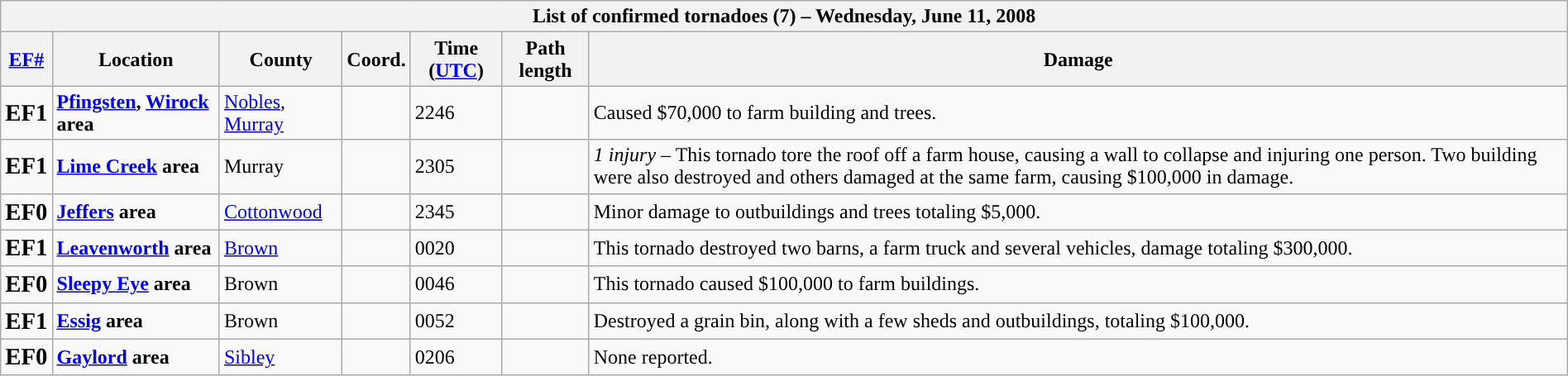<table class="wikitable collapsible" width="100%">
<tr>
<th colspan="7">List of confirmed tornadoes (7) – Wednesday, June 11, 2008</th>
</tr>
<tr>
<th><a href='#'>EF#</a></th>
<th>Location</th>
<th>County</th>
<th>Coord.</th>
<th>Time (<a href='#'>UTC</a>)</th>
<th>Path length</th>
<th>Damage</th>
</tr>
<tr>
<td><big><strong>EF1</strong></big></td>
<td><strong><a href='#'>Pfingsten</a>, <a href='#'>Wirock</a> area</strong></td>
<td><a href='#'>Nobles</a>, <a href='#'>Murray</a></td>
<td></td>
<td>2246</td>
<td></td>
<td>Caused $70,000 to farm building and trees.</td>
</tr>
<tr>
<td><big><strong>EF1</strong></big></td>
<td><strong><a href='#'>Lime Creek</a> area</strong></td>
<td>Murray</td>
<td></td>
<td>2305</td>
<td></td>
<td><em>1 injury</em> – This tornado tore the roof off a farm house, causing a wall to collapse and injuring one person. Two building were also destroyed and others damaged at the same farm, causing $100,000 in damage.</td>
</tr>
<tr>
<td><big><strong>EF0</strong></big></td>
<td><strong><a href='#'>Jeffers</a> area</strong></td>
<td><a href='#'>Cottonwood</a></td>
<td></td>
<td>2345</td>
<td></td>
<td>Minor damage to outbuildings and trees totaling $5,000.</td>
</tr>
<tr>
<td><big><strong>EF1</strong></big></td>
<td><strong><a href='#'>Leavenworth</a> area</strong></td>
<td><a href='#'>Brown</a></td>
<td></td>
<td>0020</td>
<td></td>
<td>This tornado destroyed two barns, a farm truck and several vehicles, damage totaling $300,000.</td>
</tr>
<tr>
<td><big><strong>EF0</strong></big></td>
<td><strong><a href='#'>Sleepy Eye</a> area</strong></td>
<td>Brown</td>
<td></td>
<td>0046</td>
<td></td>
<td>This tornado caused $100,000 to farm buildings.</td>
</tr>
<tr>
<td><big><strong>EF1</strong></big></td>
<td><strong><a href='#'>Essig</a> area</strong></td>
<td>Brown</td>
<td></td>
<td>0052</td>
<td></td>
<td>Destroyed a grain bin, along with a few sheds and outbuildings, totaling $100,000.</td>
</tr>
<tr>
<td><big><strong>EF0</strong></big></td>
<td><strong><a href='#'>Gaylord</a> area</strong></td>
<td><a href='#'>Sibley</a></td>
<td></td>
<td>0206</td>
<td></td>
<td>None reported.</td>
</tr>
</table>
